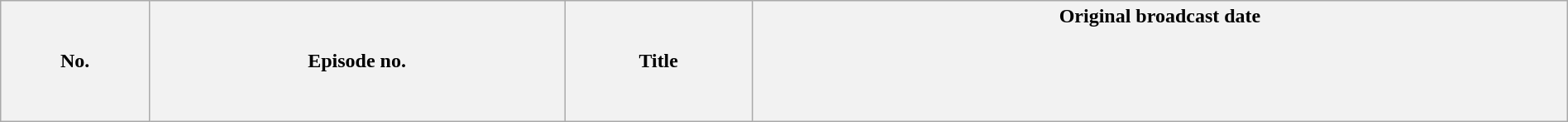<table class="wikitable plainrowheaders" style="width:100%; margin:auto;">
<tr>
<th>No.</th>
<th>Episode no.</th>
<th>Title</th>
<th>Original broadcast date<br><br><br><br><br></th>
</tr>
</table>
